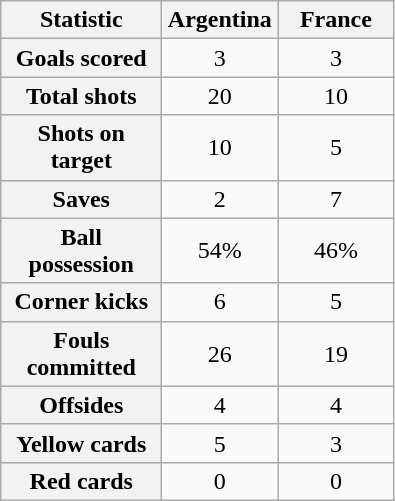<table class="wikitable plainrowheaders" style="text-align:center; display:inline-table;">
<tr>
<th scope="col" style="width:100px">Statistic</th>
<th scope="col" style="width:70px">Argentina</th>
<th scope="col" style="width:70px">France</th>
</tr>
<tr>
<th scope=row>Goals scored</th>
<td>3</td>
<td>3</td>
</tr>
<tr>
<th scope=row>Total shots</th>
<td>20</td>
<td>10</td>
</tr>
<tr>
<th scope=row>Shots on target</th>
<td>10</td>
<td>5</td>
</tr>
<tr>
<th scope=row>Saves</th>
<td>2</td>
<td>7</td>
</tr>
<tr>
<th scope=row>Ball possession</th>
<td>54%</td>
<td>46%</td>
</tr>
<tr>
<th scope=row>Corner kicks</th>
<td>6</td>
<td>5</td>
</tr>
<tr>
<th scope=row>Fouls committed</th>
<td>26</td>
<td>19</td>
</tr>
<tr>
<th scope=row>Offsides</th>
<td>4</td>
<td>4</td>
</tr>
<tr>
<th scope=row>Yellow cards</th>
<td>5</td>
<td>3</td>
</tr>
<tr>
<th scope=row>Red cards</th>
<td>0</td>
<td>0</td>
</tr>
</table>
